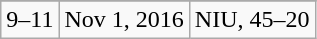<table class="wikitable">
<tr align="center">
</tr>
<tr align="center">
<td>9–11</td>
<td>Nov 1, 2016</td>
<td>NIU, 45–20</td>
</tr>
</table>
